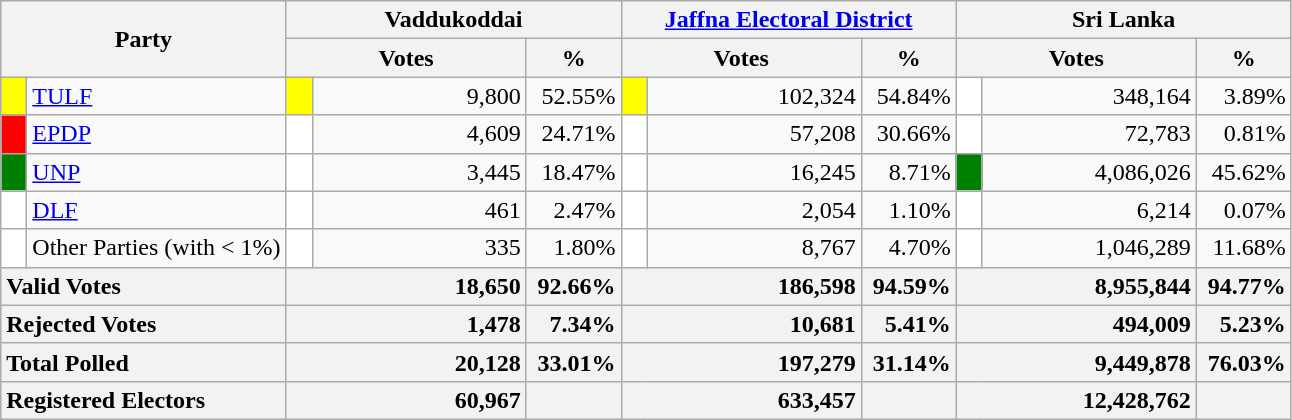<table class="wikitable">
<tr>
<th colspan="2" width="144px"rowspan="2">Party</th>
<th colspan="3" width="216px">Vaddukoddai</th>
<th colspan="3" width="216px"><a href='#'>Jaffna Electoral District</a></th>
<th colspan="3" width="216px">Sri Lanka</th>
</tr>
<tr>
<th colspan="2" width="144px">Votes</th>
<th>%</th>
<th colspan="2" width="144px">Votes</th>
<th>%</th>
<th colspan="2" width="144px">Votes</th>
<th>%</th>
</tr>
<tr>
<td style="background-color:yellow;" width="10px"></td>
<td style="text-align:left;"><a href='#'>TULF</a></td>
<td style="background-color:yellow;" width="10px"></td>
<td style="text-align:right;">9,800</td>
<td style="text-align:right;">52.55%</td>
<td style="background-color:yellow;" width="10px"></td>
<td style="text-align:right;">102,324</td>
<td style="text-align:right;">54.84%</td>
<td style="background-color:white;" width="10px"></td>
<td style="text-align:right;">348,164</td>
<td style="text-align:right;">3.89%</td>
</tr>
<tr>
<td style="background-color:red;" width="10px"></td>
<td style="text-align:left;"><a href='#'>EPDP</a></td>
<td style="background-color:white;" width="10px"></td>
<td style="text-align:right;">4,609</td>
<td style="text-align:right;">24.71%</td>
<td style="background-color:white;" width="10px"></td>
<td style="text-align:right;">57,208</td>
<td style="text-align:right;">30.66%</td>
<td style="background-color:white;" width="10px"></td>
<td style="text-align:right;">72,783</td>
<td style="text-align:right;">0.81%</td>
</tr>
<tr>
<td style="background-color:green;" width="10px"></td>
<td style="text-align:left;"><a href='#'>UNP</a></td>
<td style="background-color:white;" width="10px"></td>
<td style="text-align:right;">3,445</td>
<td style="text-align:right;">18.47%</td>
<td style="background-color:white;" width="10px"></td>
<td style="text-align:right;">16,245</td>
<td style="text-align:right;">8.71%</td>
<td style="background-color:green;" width="10px"></td>
<td style="text-align:right;">4,086,026</td>
<td style="text-align:right;">45.62%</td>
</tr>
<tr>
<td style="background-color:white;" width="10px"></td>
<td style="text-align:left;"><a href='#'>DLF</a></td>
<td style="background-color:white;" width="10px"></td>
<td style="text-align:right;">461</td>
<td style="text-align:right;">2.47%</td>
<td style="background-color:white;" width="10px"></td>
<td style="text-align:right;">2,054</td>
<td style="text-align:right;">1.10%</td>
<td style="background-color:white;" width="10px"></td>
<td style="text-align:right;">6,214</td>
<td style="text-align:right;">0.07%</td>
</tr>
<tr>
<td style="background-color:white;" width="10px"></td>
<td style="text-align:left;">Other Parties (with < 1%)</td>
<td style="background-color:white;" width="10px"></td>
<td style="text-align:right;">335</td>
<td style="text-align:right;">1.80%</td>
<td style="background-color:white;" width="10px"></td>
<td style="text-align:right;">8,767</td>
<td style="text-align:right;">4.70%</td>
<td style="background-color:white;" width="10px"></td>
<td style="text-align:right;">1,046,289</td>
<td style="text-align:right;">11.68%</td>
</tr>
<tr>
<th colspan="2" width="144px"style="text-align:left;">Valid Votes</th>
<th style="text-align:right;"colspan="2" width="144px">18,650</th>
<th style="text-align:right;">92.66%</th>
<th style="text-align:right;"colspan="2" width="144px">186,598</th>
<th style="text-align:right;">94.59%</th>
<th style="text-align:right;"colspan="2" width="144px">8,955,844</th>
<th style="text-align:right;">94.77%</th>
</tr>
<tr>
<th colspan="2" width="144px"style="text-align:left;">Rejected Votes</th>
<th style="text-align:right;"colspan="2" width="144px">1,478</th>
<th style="text-align:right;">7.34%</th>
<th style="text-align:right;"colspan="2" width="144px">10,681</th>
<th style="text-align:right;">5.41%</th>
<th style="text-align:right;"colspan="2" width="144px">494,009</th>
<th style="text-align:right;">5.23%</th>
</tr>
<tr>
<th colspan="2" width="144px"style="text-align:left;">Total Polled</th>
<th style="text-align:right;"colspan="2" width="144px">20,128</th>
<th style="text-align:right;">33.01%</th>
<th style="text-align:right;"colspan="2" width="144px">197,279</th>
<th style="text-align:right;">31.14%</th>
<th style="text-align:right;"colspan="2" width="144px">9,449,878</th>
<th style="text-align:right;">76.03%</th>
</tr>
<tr>
<th colspan="2" width="144px"style="text-align:left;">Registered Electors</th>
<th style="text-align:right;"colspan="2" width="144px">60,967</th>
<th></th>
<th style="text-align:right;"colspan="2" width="144px">633,457</th>
<th></th>
<th style="text-align:right;"colspan="2" width="144px">12,428,762</th>
<th></th>
</tr>
</table>
